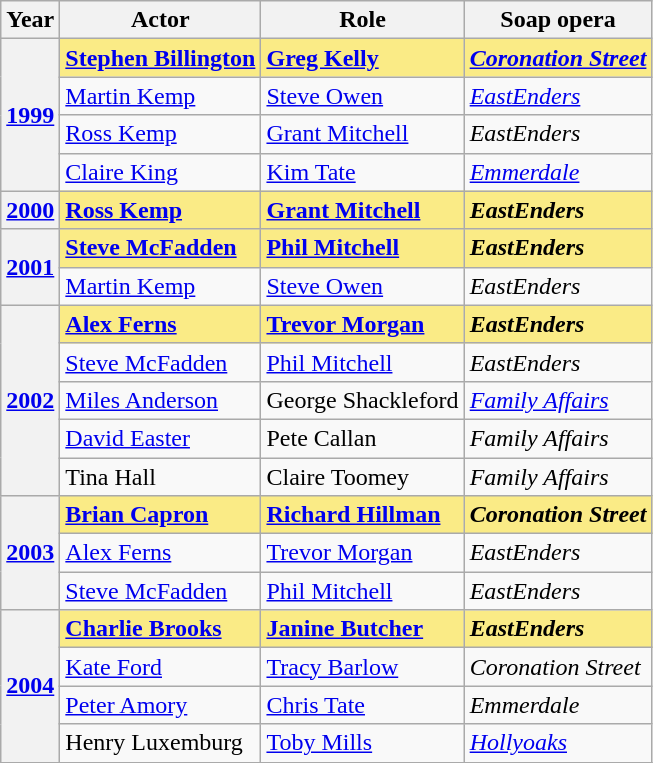<table class="wikitable sortable">
<tr>
<th>Year</th>
<th>Actor</th>
<th>Role</th>
<th>Soap opera</th>
</tr>
<tr>
<th scope="row" rowspan="4" style="text-align:center"><a href='#'>1999</a></th>
<td style="background:#FAEB86;"><strong><a href='#'>Stephen Billington</a></strong></td>
<td style="background:#FAEB86;"><strong><a href='#'>Greg Kelly</a></strong></td>
<td style="background:#FAEB86;"><strong><em><a href='#'>Coronation Street</a></em></strong></td>
</tr>
<tr>
<td><a href='#'>Martin Kemp</a></td>
<td><a href='#'>Steve Owen</a></td>
<td><em><a href='#'>EastEnders</a></em></td>
</tr>
<tr>
<td><a href='#'>Ross Kemp</a></td>
<td><a href='#'>Grant Mitchell</a></td>
<td><em>EastEnders</em></td>
</tr>
<tr>
<td><a href='#'>Claire King</a></td>
<td><a href='#'>Kim Tate</a></td>
<td><em><a href='#'>Emmerdale</a></em></td>
</tr>
<tr>
<th scope="row" style="text-align:center"><a href='#'>2000</a></th>
<td style="background:#FAEB86;"><strong><a href='#'>Ross Kemp</a></strong></td>
<td style="background:#FAEB86;"><strong><a href='#'>Grant Mitchell</a></strong></td>
<td style="background:#FAEB86;"><strong><em>EastEnders</em></strong></td>
</tr>
<tr>
<th scope="row" rowspan="2" style="text-align:center"><a href='#'>2001</a></th>
<td style="background:#FAEB86;"><strong><a href='#'>Steve McFadden</a></strong></td>
<td style="background:#FAEB86;"><strong><a href='#'>Phil Mitchell</a></strong></td>
<td style="background:#FAEB86;"><strong><em>EastEnders</em></strong></td>
</tr>
<tr>
<td><a href='#'>Martin Kemp</a></td>
<td><a href='#'>Steve Owen</a></td>
<td><em>EastEnders</em></td>
</tr>
<tr>
<th scope="row" rowspan="5" style="text-align:center"><a href='#'>2002</a></th>
<td style="background:#FAEB86;"><strong><a href='#'>Alex Ferns</a></strong></td>
<td style="background:#FAEB86;"><strong><a href='#'>Trevor Morgan</a></strong></td>
<td style="background:#FAEB86;"><strong><em>EastEnders</em></strong></td>
</tr>
<tr>
<td><a href='#'>Steve McFadden</a></td>
<td><a href='#'>Phil Mitchell</a></td>
<td><em>EastEnders</em></td>
</tr>
<tr>
<td><a href='#'>Miles Anderson</a></td>
<td>George Shackleford</td>
<td><em><a href='#'>Family Affairs</a></em></td>
</tr>
<tr>
<td><a href='#'>David Easter</a></td>
<td>Pete Callan</td>
<td><em>Family Affairs</em></td>
</tr>
<tr>
<td>Tina Hall</td>
<td>Claire Toomey</td>
<td><em>Family Affairs</em></td>
</tr>
<tr>
<th scope="row" rowspan="3" style="text-align:center"><a href='#'>2003</a></th>
<td style="background:#FAEB86;"><strong><a href='#'>Brian Capron</a></strong></td>
<td style="background:#FAEB86;"><strong><a href='#'>Richard Hillman</a></strong></td>
<td style="background:#FAEB86;"><strong><em>Coronation Street</em></strong></td>
</tr>
<tr>
<td><a href='#'>Alex Ferns</a></td>
<td><a href='#'>Trevor Morgan</a></td>
<td><em>EastEnders</em></td>
</tr>
<tr>
<td><a href='#'>Steve McFadden</a></td>
<td><a href='#'>Phil Mitchell</a></td>
<td><em>EastEnders</em></td>
</tr>
<tr>
<th scope="row" rowspan="4" style="text-align:center"><a href='#'>2004</a></th>
<td style="background:#FAEB86;"><strong><a href='#'>Charlie Brooks</a></strong></td>
<td style="background:#FAEB86;"><strong><a href='#'>Janine Butcher</a></strong></td>
<td style="background:#FAEB86;"><strong><em>EastEnders</em></strong></td>
</tr>
<tr>
<td><a href='#'>Kate Ford</a></td>
<td><a href='#'>Tracy Barlow</a></td>
<td><em>Coronation Street</em></td>
</tr>
<tr>
<td><a href='#'>Peter Amory</a></td>
<td><a href='#'>Chris Tate</a></td>
<td><em>Emmerdale</em></td>
</tr>
<tr>
<td>Henry Luxemburg</td>
<td><a href='#'>Toby Mills</a></td>
<td><em><a href='#'>Hollyoaks</a></em></td>
</tr>
<tr>
</tr>
</table>
